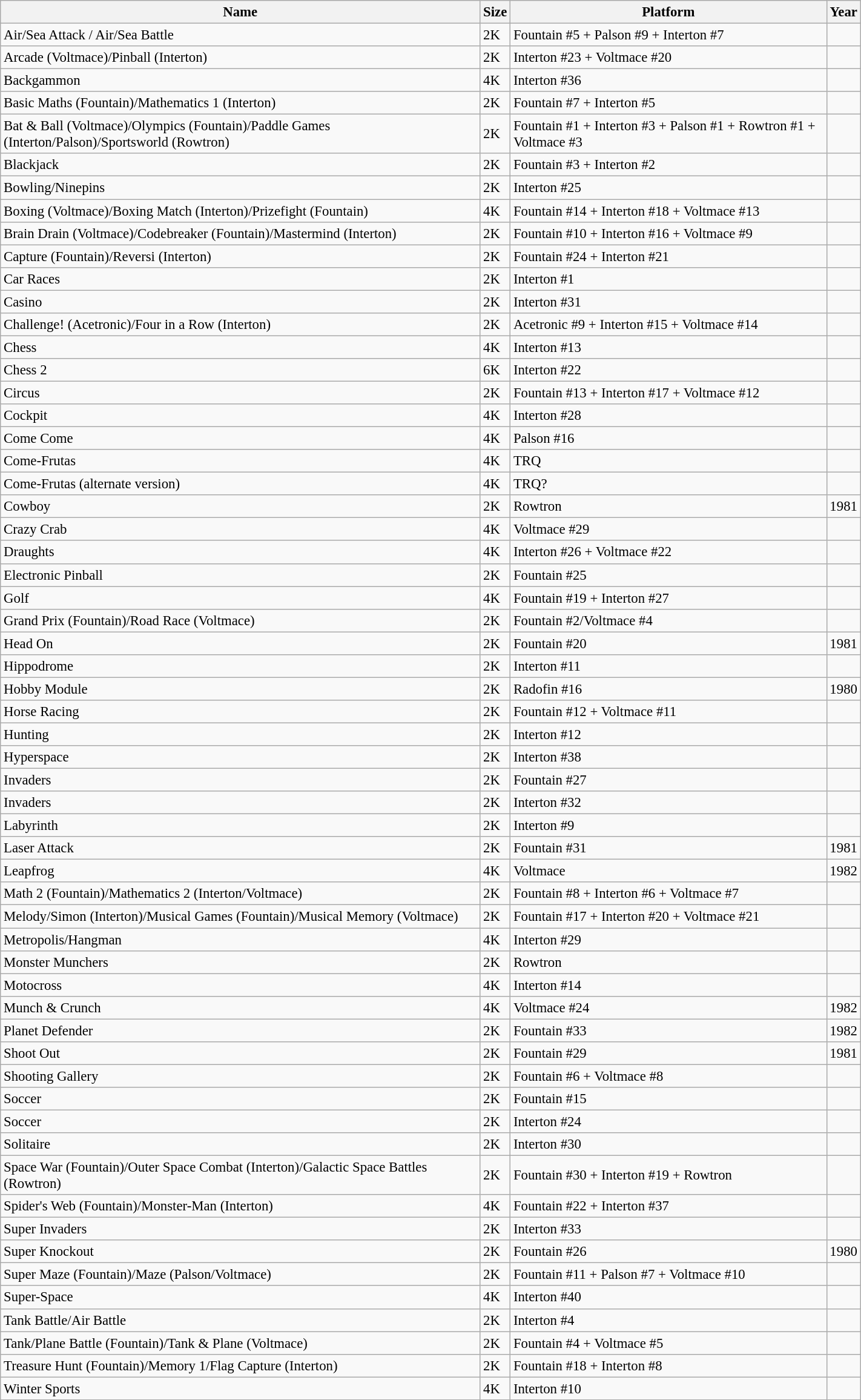<table class="wikitable plainrowheaders sortable" style="width:75%; font-size:95%;" id="softwarelist">
<tr>
<th rowspan="1">Name</th>
<th colspan="1">Size</th>
<th rowspan="1">Platform</th>
<th rowspan="1">Year</th>
</tr>
<tr>
<td>Air/Sea Attack / Air/Sea Battle</td>
<td>2K</td>
<td>Fountain #5 + Palson #9 + Interton #7</td>
<td></td>
</tr>
<tr>
<td>Arcade (Voltmace)/Pinball (Interton)</td>
<td>2K</td>
<td>Interton #23 + Voltmace #20</td>
<td></td>
</tr>
<tr>
<td>Backgammon</td>
<td>4K</td>
<td>Interton #36</td>
<td></td>
</tr>
<tr>
<td>Basic Maths (Fountain)/Mathematics 1 (Interton)</td>
<td>2K</td>
<td>Fountain #7 + Interton #5</td>
<td></td>
</tr>
<tr>
<td>Bat & Ball (Voltmace)/Olympics (Fountain)/Paddle Games (Interton/Palson)/Sportsworld (Rowtron)</td>
<td>2K</td>
<td>Fountain #1 + Interton #3 + Palson #1 + Rowtron #1 + Voltmace #3</td>
<td></td>
</tr>
<tr>
<td>Blackjack</td>
<td>2K</td>
<td>Fountain #3 + Interton #2</td>
<td></td>
</tr>
<tr>
<td>Bowling/Ninepins</td>
<td>2K</td>
<td>Interton #25</td>
<td></td>
</tr>
<tr>
<td>Boxing (Voltmace)/Boxing Match (Interton)/Prizefight (Fountain)</td>
<td>4K</td>
<td>Fountain #14 + Interton #18 + Voltmace #13</td>
<td></td>
</tr>
<tr>
<td>Brain Drain (Voltmace)/Codebreaker (Fountain)/Mastermind (Interton)</td>
<td>2K</td>
<td>Fountain #10 + Interton #16 + Voltmace #9</td>
<td></td>
</tr>
<tr>
<td>Capture (Fountain)/Reversi (Interton)</td>
<td>2K</td>
<td>Fountain #24 + Interton #21</td>
<td></td>
</tr>
<tr>
<td>Car Races</td>
<td>2K</td>
<td>Interton #1</td>
<td></td>
</tr>
<tr>
<td>Casino</td>
<td>2K</td>
<td>Interton #31</td>
<td></td>
</tr>
<tr>
<td>Challenge! (Acetronic)/Four in a Row (Interton)</td>
<td>2K</td>
<td>Acetronic #9 + Interton #15 + Voltmace #14</td>
<td></td>
</tr>
<tr>
<td>Chess</td>
<td>4K</td>
<td>Interton #13</td>
<td></td>
</tr>
<tr>
<td>Chess 2</td>
<td>6K</td>
<td>Interton #22</td>
<td></td>
</tr>
<tr>
<td>Circus</td>
<td>2K</td>
<td>Fountain #13 + Interton #17 + Voltmace #12</td>
<td></td>
</tr>
<tr>
<td>Cockpit</td>
<td>4K</td>
<td>Interton #28</td>
<td></td>
</tr>
<tr>
<td>Come Come</td>
<td>4K</td>
<td>Palson #16</td>
<td></td>
</tr>
<tr>
<td>Come-Frutas</td>
<td>4K</td>
<td>TRQ</td>
<td></td>
</tr>
<tr>
<td>Come-Frutas (alternate version)</td>
<td>4K</td>
<td>TRQ?</td>
<td></td>
</tr>
<tr>
<td>Cowboy</td>
<td>2K</td>
<td>Rowtron</td>
<td>1981</td>
</tr>
<tr>
<td>Crazy Crab</td>
<td>4K</td>
<td>Voltmace #29</td>
<td></td>
</tr>
<tr>
<td>Draughts</td>
<td>4K</td>
<td>Interton #26 + Voltmace #22</td>
<td></td>
</tr>
<tr>
<td>Electronic Pinball</td>
<td>2K</td>
<td>Fountain #25</td>
<td></td>
</tr>
<tr>
<td>Golf</td>
<td>4K</td>
<td>Fountain #19 + Interton #27</td>
<td></td>
</tr>
<tr>
<td>Grand Prix (Fountain)/Road Race (Voltmace)</td>
<td>2K</td>
<td>Fountain #2/Voltmace #4</td>
<td></td>
</tr>
<tr>
<td>Head On</td>
<td>2K</td>
<td>Fountain #20</td>
<td>1981</td>
</tr>
<tr>
<td>Hippodrome</td>
<td>2K</td>
<td>Interton #11</td>
<td></td>
</tr>
<tr>
<td>Hobby Module</td>
<td>2K</td>
<td>Radofin #16</td>
<td>1980</td>
</tr>
<tr>
<td>Horse Racing</td>
<td>2K</td>
<td>Fountain #12 + Voltmace #11</td>
<td></td>
</tr>
<tr>
<td>Hunting</td>
<td>2K</td>
<td>Interton #12</td>
<td></td>
</tr>
<tr>
<td>Hyperspace</td>
<td>2K</td>
<td>Interton #38</td>
<td></td>
</tr>
<tr>
<td>Invaders</td>
<td>2K</td>
<td>Fountain #27</td>
<td></td>
</tr>
<tr>
<td>Invaders</td>
<td>2K</td>
<td>Interton #32</td>
<td></td>
</tr>
<tr>
<td>Labyrinth</td>
<td>2K</td>
<td>Interton #9</td>
<td></td>
</tr>
<tr>
<td>Laser Attack</td>
<td>2K</td>
<td>Fountain #31</td>
<td>1981</td>
</tr>
<tr>
<td>Leapfrog</td>
<td>4K</td>
<td>Voltmace</td>
<td>1982</td>
</tr>
<tr>
<td>Math 2 (Fountain)/Mathematics 2 (Interton/Voltmace)</td>
<td>2K</td>
<td>Fountain #8 + Interton #6 + Voltmace #7</td>
<td></td>
</tr>
<tr>
<td>Melody/Simon (Interton)/Musical Games (Fountain)/Musical Memory (Voltmace)</td>
<td>2K</td>
<td>Fountain #17 + Interton #20 + Voltmace #21</td>
<td></td>
</tr>
<tr>
<td>Metropolis/Hangman</td>
<td>4K</td>
<td>Interton #29</td>
<td></td>
</tr>
<tr>
<td>Monster Munchers</td>
<td>2K</td>
<td>Rowtron</td>
<td></td>
</tr>
<tr>
<td>Motocross</td>
<td>4K</td>
<td>Interton #14</td>
<td></td>
</tr>
<tr>
<td>Munch & Crunch</td>
<td>4K</td>
<td>Voltmace #24</td>
<td>1982</td>
</tr>
<tr>
<td>Planet Defender</td>
<td>2K</td>
<td>Fountain #33</td>
<td>1982</td>
</tr>
<tr>
<td>Shoot Out</td>
<td>2K</td>
<td>Fountain #29</td>
<td>1981</td>
</tr>
<tr>
<td>Shooting Gallery</td>
<td>2K</td>
<td>Fountain #6 + Voltmace #8</td>
<td></td>
</tr>
<tr>
<td>Soccer</td>
<td>2K</td>
<td>Fountain #15</td>
<td></td>
</tr>
<tr>
<td>Soccer</td>
<td>2K</td>
<td>Interton #24</td>
<td></td>
</tr>
<tr>
<td>Solitaire</td>
<td>2K</td>
<td>Interton #30</td>
<td></td>
</tr>
<tr>
<td>Space War (Fountain)/Outer Space Combat (Interton)/Galactic Space Battles (Rowtron)</td>
<td>2K</td>
<td>Fountain #30 + Interton #19 + Rowtron</td>
<td></td>
</tr>
<tr>
<td>Spider's Web (Fountain)/Monster-Man (Interton)</td>
<td>4K</td>
<td>Fountain #22 + Interton #37</td>
<td></td>
</tr>
<tr>
<td>Super Invaders</td>
<td>2K</td>
<td>Interton #33</td>
<td></td>
</tr>
<tr>
<td>Super Knockout</td>
<td>2K</td>
<td>Fountain #26</td>
<td>1980</td>
</tr>
<tr>
<td>Super Maze (Fountain)/Maze (Palson/Voltmace)</td>
<td>2K</td>
<td>Fountain #11 + Palson #7 + Voltmace #10</td>
<td></td>
</tr>
<tr>
<td>Super-Space</td>
<td>4K</td>
<td>Interton #40</td>
<td></td>
</tr>
<tr>
<td>Tank Battle/Air Battle</td>
<td>2K</td>
<td>Interton #4</td>
<td></td>
</tr>
<tr>
<td>Tank/Plane Battle (Fountain)/Tank &  Plane (Voltmace)</td>
<td>2K</td>
<td>Fountain #4 + Voltmace #5</td>
<td></td>
</tr>
<tr>
<td>Treasure Hunt (Fountain)/Memory 1/Flag  Capture (Interton)</td>
<td>2K</td>
<td>Fountain #18 + Interton #8</td>
<td></td>
</tr>
<tr>
<td>Winter Sports</td>
<td>4K</td>
<td>Interton #10</td>
<td></td>
</tr>
</table>
